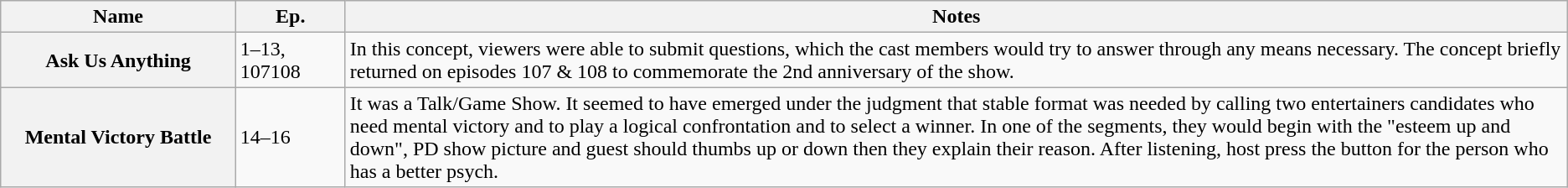<table class="wikitable">
<tr>
<th style="width:15%;">Name</th>
<th style="width:7%;">Ep.</th>
<th style="width:78%;">Notes</th>
</tr>
<tr>
<th>Ask Us Anything</th>
<td>1–13, 107108</td>
<td>In this concept, viewers were able to submit questions, which the cast members would try to answer through any means necessary. The concept briefly returned on episodes 107 & 108 to commemorate the 2nd anniversary of the show.</td>
</tr>
<tr>
<th>Mental Victory Battle</th>
<td>14–16</td>
<td>It was a Talk/Game Show. It seemed to have emerged under the judgment that stable format was needed by calling two entertainers candidates who need mental victory and to play a logical confrontation and to select a winner. In one of the segments, they would begin with the "esteem up and down", PD show picture and guest should thumbs up or down then they explain their reason. After listening, host press the button for the person who has a better psych.</td>
</tr>
</table>
